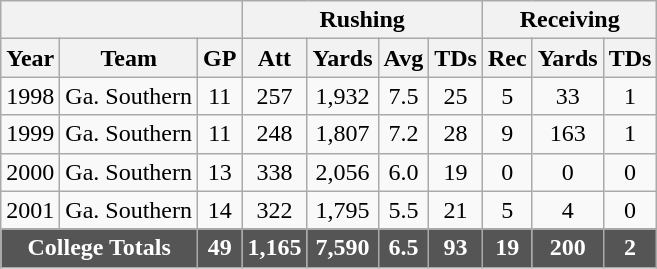<table class="wikitable" style="text-align:center;">
<tr>
<th colspan=3></th>
<th colspan=4>Rushing</th>
<th colspan=3>Receiving</th>
</tr>
<tr>
<th>Year</th>
<th>Team</th>
<th>GP</th>
<th>Att</th>
<th>Yards</th>
<th>Avg</th>
<th>TDs</th>
<th>Rec</th>
<th>Yards</th>
<th>TDs</th>
</tr>
<tr>
<td>1998</td>
<td>Ga. Southern</td>
<td>11</td>
<td>257</td>
<td>1,932</td>
<td>7.5</td>
<td>25</td>
<td>5</td>
<td>33</td>
<td>1</td>
</tr>
<tr>
<td>1999</td>
<td>Ga. Southern</td>
<td>11</td>
<td>248</td>
<td>1,807</td>
<td>7.2</td>
<td>28</td>
<td>9</td>
<td>163</td>
<td>1</td>
</tr>
<tr>
<td>2000</td>
<td>Ga. Southern</td>
<td>13</td>
<td>338</td>
<td>2,056</td>
<td>6.0</td>
<td>19</td>
<td>0</td>
<td>0</td>
<td>0</td>
</tr>
<tr>
<td>2001</td>
<td>Ga. Southern</td>
<td>14</td>
<td>322</td>
<td>1,795</td>
<td>5.5</td>
<td>21</td>
<td>5</td>
<td>4</td>
<td>0</td>
</tr>
<tr style="background:#555; font-weight:bold; color:white;">
<td colspan=2>College Totals</td>
<td>49</td>
<td>1,165</td>
<td>7,590</td>
<td>6.5</td>
<td>93</td>
<td>19</td>
<td>200</td>
<td>2</td>
</tr>
</table>
